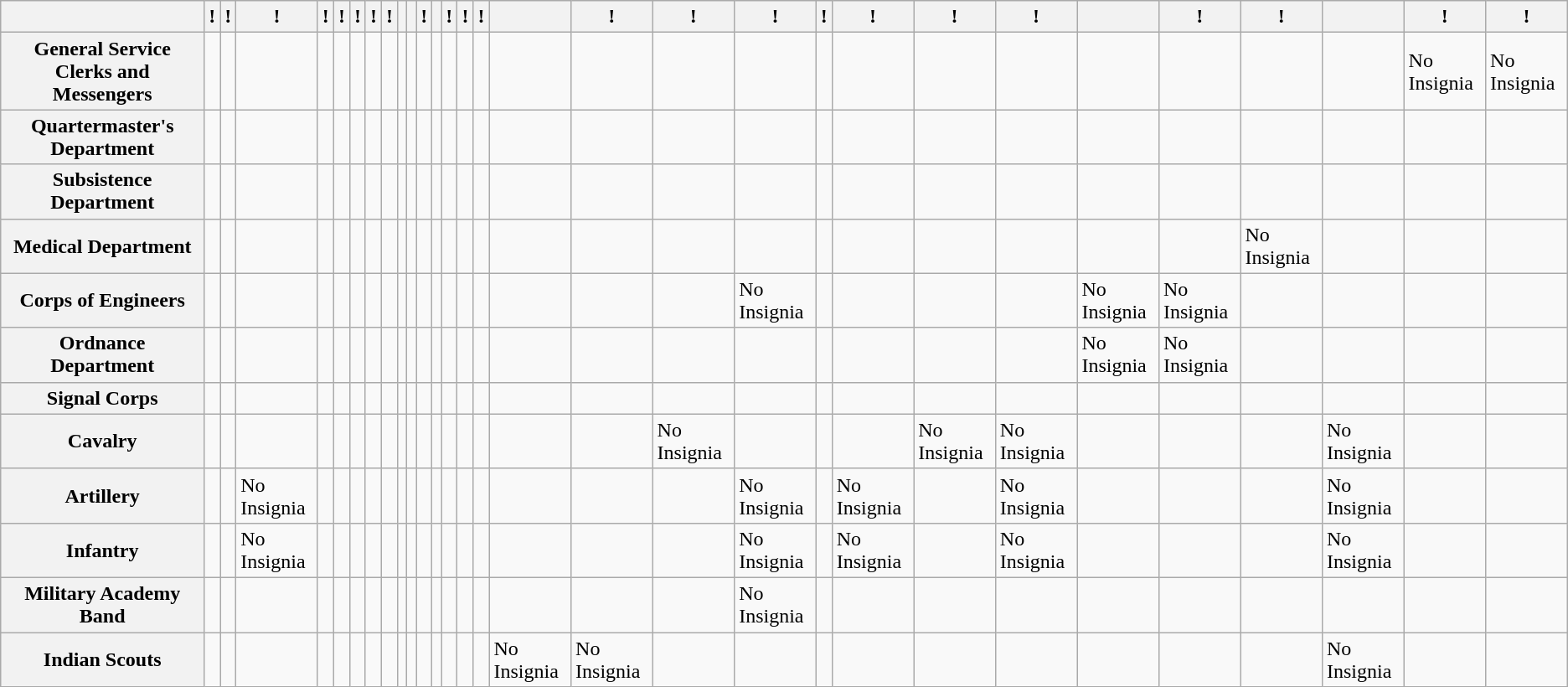<table class="wikitable">
<tr>
<th></th>
<th>!<small></small></th>
<th>!<small></small></th>
<th>!<small></small></th>
<th>!<small></small></th>
<th>!<small></small></th>
<th>!<small></small></th>
<th>!<small></small></th>
<th>!<small></small></th>
<th><small></small></th>
<th><small></small></th>
<th>!<small></small></th>
<th><small></small></th>
<th>!<small></small></th>
<th>!<small></small></th>
<th>!<small></small></th>
<th><small></small></th>
<th>!<small></small></th>
<th>!<small></small></th>
<th>!<small></small></th>
<th>!<small></small></th>
<th>!<small></small></th>
<th>!<small></small></th>
<th>!<small></small></th>
<th><small></small></th>
<th>!<small></small></th>
<th>!<small></small></th>
<th><small></small></th>
<th>!<small></small></th>
<th>!<small></small></th>
</tr>
<tr>
<th>General Service Clerks and Messengers</th>
<td></td>
<td></td>
<td></td>
<td></td>
<td></td>
<td></td>
<td></td>
<td></td>
<td></td>
<td></td>
<td></td>
<td></td>
<td></td>
<td></td>
<td></td>
<td></td>
<td></td>
<td></td>
<td></td>
<td></td>
<td></td>
<td></td>
<td></td>
<td></td>
<td></td>
<td></td>
<td></td>
<td>No Insignia</td>
<td>No Insignia</td>
</tr>
<tr>
<th>Quartermaster's Department</th>
<td></td>
<td></td>
<td></td>
<td></td>
<td></td>
<td></td>
<td></td>
<td></td>
<td></td>
<td></td>
<td></td>
<td></td>
<td></td>
<td></td>
<td></td>
<td></td>
<td></td>
<td></td>
<td></td>
<td></td>
<td></td>
<td></td>
<td></td>
<td></td>
<td></td>
<td></td>
<td></td>
<td></td>
<td></td>
</tr>
<tr>
<th>Subsistence Department</th>
<td></td>
<td></td>
<td></td>
<td></td>
<td></td>
<td></td>
<td></td>
<td></td>
<td></td>
<td></td>
<td></td>
<td></td>
<td></td>
<td></td>
<td></td>
<td></td>
<td></td>
<td></td>
<td></td>
<td></td>
<td></td>
<td></td>
<td></td>
<td></td>
<td></td>
<td></td>
<td></td>
<td></td>
<td></td>
</tr>
<tr>
<th>Medical Department</th>
<td></td>
<td></td>
<td></td>
<td></td>
<td></td>
<td></td>
<td></td>
<td></td>
<td></td>
<td></td>
<td></td>
<td></td>
<td></td>
<td></td>
<td></td>
<td></td>
<td></td>
<td></td>
<td></td>
<td></td>
<td></td>
<td></td>
<td></td>
<td></td>
<td></td>
<td>No Insignia</td>
<td></td>
<td></td>
<td></td>
</tr>
<tr>
<th>Corps of Engineers</th>
<td></td>
<td></td>
<td></td>
<td></td>
<td></td>
<td></td>
<td></td>
<td></td>
<td></td>
<td></td>
<td></td>
<td></td>
<td></td>
<td></td>
<td></td>
<td></td>
<td></td>
<td></td>
<td>No Insignia</td>
<td></td>
<td></td>
<td></td>
<td></td>
<td>No Insignia</td>
<td>No Insignia</td>
<td></td>
<td></td>
<td></td>
<td></td>
</tr>
<tr>
<th>Ordnance Department</th>
<td></td>
<td></td>
<td></td>
<td></td>
<td></td>
<td></td>
<td></td>
<td></td>
<td></td>
<td></td>
<td></td>
<td></td>
<td></td>
<td></td>
<td></td>
<td></td>
<td></td>
<td></td>
<td></td>
<td></td>
<td></td>
<td></td>
<td></td>
<td>No Insignia</td>
<td>No Insignia</td>
<td></td>
<td></td>
<td></td>
<td></td>
</tr>
<tr>
<th>Signal Corps</th>
<td></td>
<td></td>
<td></td>
<td></td>
<td></td>
<td></td>
<td></td>
<td></td>
<td></td>
<td></td>
<td></td>
<td></td>
<td></td>
<td></td>
<td></td>
<td></td>
<td></td>
<td></td>
<td></td>
<td></td>
<td></td>
<td></td>
<td></td>
<td></td>
<td></td>
<td></td>
<td></td>
<td></td>
<td></td>
</tr>
<tr>
<th>Cavalry</th>
<td></td>
<td></td>
<td></td>
<td></td>
<td></td>
<td></td>
<td></td>
<td></td>
<td></td>
<td></td>
<td></td>
<td></td>
<td></td>
<td></td>
<td></td>
<td></td>
<td></td>
<td>No Insignia</td>
<td></td>
<td></td>
<td></td>
<td>No Insignia</td>
<td>No Insignia</td>
<td></td>
<td></td>
<td></td>
<td>No Insignia</td>
<td></td>
<td></td>
</tr>
<tr>
<th>Artillery</th>
<td></td>
<td></td>
<td>No Insignia</td>
<td></td>
<td></td>
<td></td>
<td></td>
<td></td>
<td></td>
<td></td>
<td></td>
<td></td>
<td></td>
<td></td>
<td></td>
<td></td>
<td></td>
<td></td>
<td>No Insignia</td>
<td></td>
<td>No Insignia</td>
<td></td>
<td>No Insignia</td>
<td></td>
<td></td>
<td></td>
<td>No Insignia</td>
<td></td>
<td></td>
</tr>
<tr>
<th>Infantry</th>
<td></td>
<td></td>
<td>No Insignia</td>
<td></td>
<td></td>
<td></td>
<td></td>
<td></td>
<td></td>
<td></td>
<td></td>
<td></td>
<td></td>
<td></td>
<td></td>
<td></td>
<td></td>
<td></td>
<td>No Insignia</td>
<td></td>
<td>No Insignia</td>
<td></td>
<td>No Insignia</td>
<td></td>
<td></td>
<td></td>
<td>No Insignia</td>
<td></td>
<td></td>
</tr>
<tr>
<th>Military Academy Band</th>
<td></td>
<td></td>
<td></td>
<td></td>
<td></td>
<td></td>
<td></td>
<td></td>
<td></td>
<td></td>
<td></td>
<td></td>
<td></td>
<td></td>
<td></td>
<td></td>
<td></td>
<td></td>
<td>No Insignia</td>
<td></td>
<td></td>
<td></td>
<td></td>
<td></td>
<td></td>
<td></td>
<td></td>
<td></td>
<td></td>
</tr>
<tr>
<th>Indian Scouts</th>
<td></td>
<td></td>
<td></td>
<td></td>
<td></td>
<td></td>
<td></td>
<td></td>
<td></td>
<td></td>
<td></td>
<td></td>
<td></td>
<td></td>
<td></td>
<td>No Insignia</td>
<td>No Insignia</td>
<td></td>
<td></td>
<td></td>
<td></td>
<td></td>
<td></td>
<td></td>
<td></td>
<td></td>
<td>No Insignia</td>
<td></td>
<td></td>
</tr>
</table>
